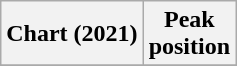<table class="wikitable plainrowheaders" style="text-align:center">
<tr>
<th scope="col">Chart (2021)</th>
<th scope="col">Peak<br>position</th>
</tr>
<tr>
</tr>
</table>
